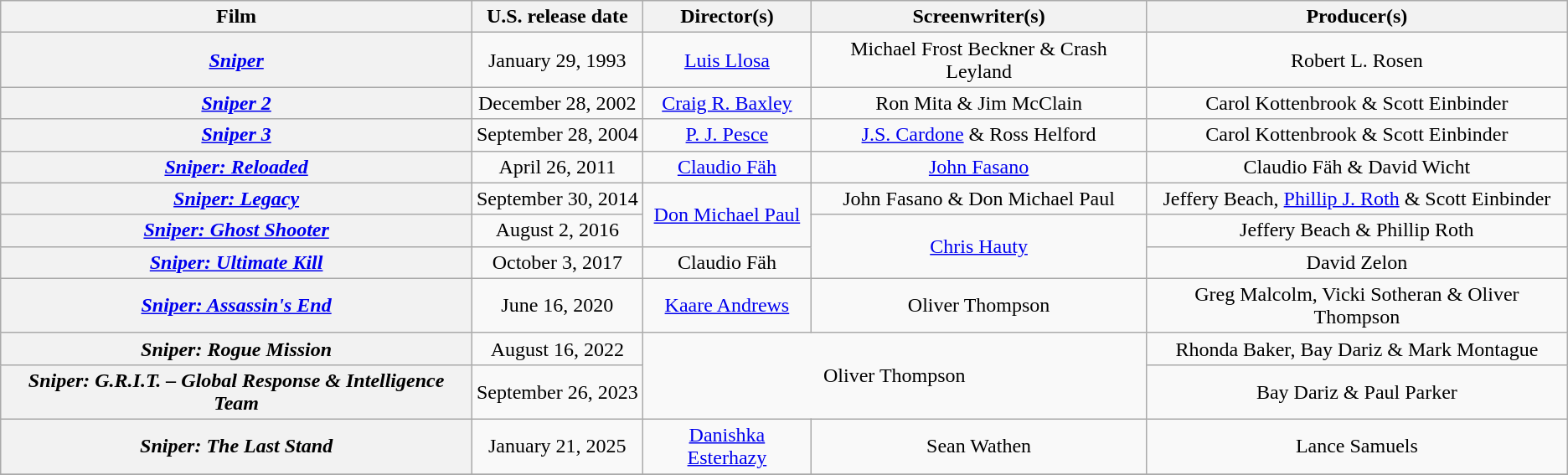<table class="wikitable plainrowheaders" "font-size:90%" style="text-align:center;">
<tr>
<th scope="col">Film</th>
<th scope="col">U.S. release date</th>
<th scope="col">Director(s)</th>
<th scope="col">Screenwriter(s)</th>
<th scope="col">Producer(s)</th>
</tr>
<tr>
<th scope="row"><em><a href='#'>Sniper</a></em></th>
<td>January 29, 1993</td>
<td><a href='#'>Luis Llosa</a></td>
<td>Michael Frost Beckner & Crash Leyland</td>
<td>Robert L. Rosen</td>
</tr>
<tr>
<th scope="row"><em><a href='#'>Sniper 2</a></em></th>
<td>December 28, 2002</td>
<td><a href='#'>Craig R. Baxley</a></td>
<td>Ron Mita & Jim McClain</td>
<td>Carol Kottenbrook & Scott Einbinder</td>
</tr>
<tr>
<th scope="row"><em><a href='#'>Sniper 3</a></em></th>
<td nowrap>September 28, 2004</td>
<td><a href='#'>P. J. Pesce</a></td>
<td><a href='#'>J.S. Cardone</a> & Ross Helford</td>
<td>Carol Kottenbrook & Scott Einbinder</td>
</tr>
<tr>
<th scope="row"><em><a href='#'>Sniper: Reloaded</a></em></th>
<td>April 26, 2011</td>
<td><a href='#'>Claudio Fäh</a></td>
<td><a href='#'>John Fasano</a></td>
<td>Claudio Fäh & David Wicht</td>
</tr>
<tr>
<th scope="row"><em><a href='#'>Sniper: Legacy</a></em></th>
<td>September 30, 2014</td>
<td rowspan="2"><a href='#'>Don Michael Paul</a></td>
<td>John Fasano & Don Michael Paul</td>
<td>Jeffery Beach, <a href='#'>Phillip J. Roth</a> & Scott Einbinder</td>
</tr>
<tr>
<th scope="row"><em><a href='#'>Sniper: Ghost Shooter</a></em></th>
<td>August 2, 2016</td>
<td rowspan="2"><a href='#'>Chris Hauty</a></td>
<td>Jeffery Beach & Phillip Roth</td>
</tr>
<tr>
<th scope="row"><em><a href='#'>Sniper: Ultimate Kill</a></em></th>
<td>October 3, 2017</td>
<td>Claudio Fäh</td>
<td>David Zelon</td>
</tr>
<tr>
<th scope="row"><em><a href='#'>Sniper: Assassin's End</a></em></th>
<td>June 16, 2020</td>
<td><a href='#'>Kaare Andrews</a></td>
<td>Oliver Thompson</td>
<td>Greg Malcolm, Vicki Sotheran & Oliver Thompson</td>
</tr>
<tr>
<th scope="row"><em>Sniper: Rogue Mission</em></th>
<td>August 16, 2022</td>
<td rowspan="2" colspan="2">Oliver Thompson</td>
<td>Rhonda Baker, Bay Dariz & Mark Montague</td>
</tr>
<tr>
<th scope="row"><em>Sniper: G.R.I.T. – Global Response & Intelligence Team</em></th>
<td>September 26, 2023</td>
<td>Bay Dariz & Paul Parker</td>
</tr>
<tr>
<th scope="row"><em>Sniper: The Last Stand</em></th>
<td>January 21, 2025</td>
<td><a href='#'>Danishka Esterhazy</a></td>
<td>Sean Wathen</td>
<td>Lance Samuels</td>
</tr>
<tr>
</tr>
</table>
